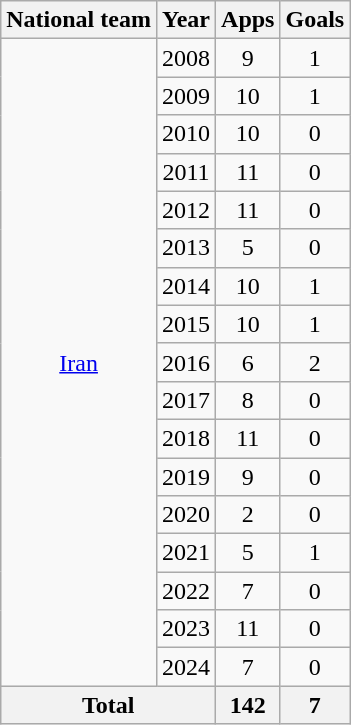<table class="wikitable" style="text-align:center">
<tr>
<th>National team</th>
<th>Year</th>
<th>Apps</th>
<th>Goals</th>
</tr>
<tr>
<td rowspan="17"><a href='#'>Iran</a></td>
<td>2008</td>
<td>9</td>
<td>1</td>
</tr>
<tr>
<td>2009</td>
<td>10</td>
<td>1</td>
</tr>
<tr>
<td>2010</td>
<td>10</td>
<td>0</td>
</tr>
<tr>
<td>2011</td>
<td>11</td>
<td>0</td>
</tr>
<tr>
<td>2012</td>
<td>11</td>
<td>0</td>
</tr>
<tr>
<td>2013</td>
<td>5</td>
<td>0</td>
</tr>
<tr>
<td>2014</td>
<td>10</td>
<td>1</td>
</tr>
<tr>
<td>2015</td>
<td>10</td>
<td>1</td>
</tr>
<tr>
<td>2016</td>
<td>6</td>
<td>2</td>
</tr>
<tr>
<td>2017</td>
<td>8</td>
<td>0</td>
</tr>
<tr>
<td>2018</td>
<td>11</td>
<td>0</td>
</tr>
<tr>
<td>2019</td>
<td>9</td>
<td>0</td>
</tr>
<tr>
<td>2020</td>
<td>2</td>
<td>0</td>
</tr>
<tr>
<td>2021</td>
<td>5</td>
<td>1</td>
</tr>
<tr>
<td>2022</td>
<td>7</td>
<td>0</td>
</tr>
<tr>
<td>2023</td>
<td>11</td>
<td>0</td>
</tr>
<tr>
<td>2024</td>
<td>7</td>
<td>0</td>
</tr>
<tr>
<th colspan="2">Total</th>
<th>142</th>
<th>7</th>
</tr>
</table>
